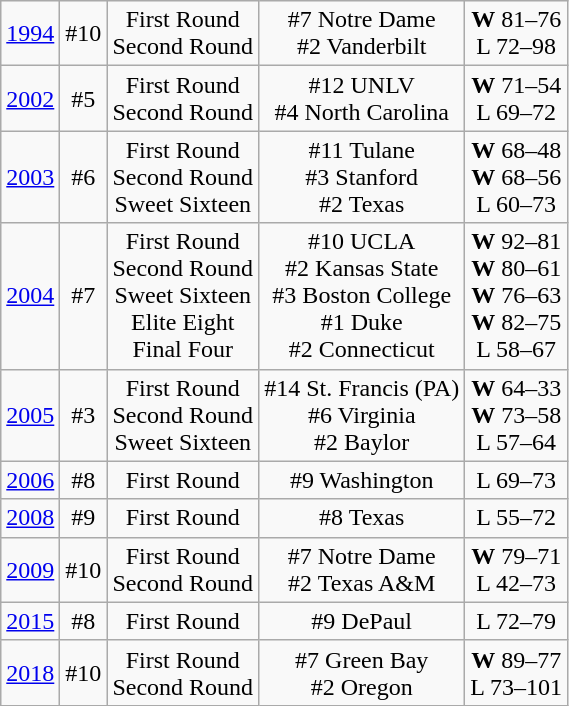<table class="wikitable">
<tr align="center">
<td><a href='#'>1994</a></td>
<td>#10</td>
<td>First Round <br> Second Round</td>
<td>#7 Notre Dame <br> #2 Vanderbilt</td>
<td><strong>W</strong> 81–76 <br> L 72–98</td>
</tr>
<tr align="center">
<td><a href='#'>2002</a></td>
<td>#5</td>
<td>First Round <br> Second Round</td>
<td>#12 UNLV <br> #4 North Carolina</td>
<td><strong>W</strong> 71–54 <br> L 69–72</td>
</tr>
<tr align="center">
<td><a href='#'>2003</a></td>
<td>#6</td>
<td>First Round <br> Second Round <br> Sweet Sixteen</td>
<td>#11 Tulane <br> #3 Stanford <br> #2 Texas</td>
<td><strong>W</strong> 68–48 <br> <strong>W</strong> 68–56 <br> L 60–73</td>
</tr>
<tr align="center">
<td><a href='#'>2004</a></td>
<td>#7</td>
<td>First Round <br> Second Round <br> Sweet Sixteen <br> Elite Eight <br> Final Four</td>
<td>#10 UCLA <br> #2 Kansas State <br> #3 Boston College <br> #1 Duke <br> #2 Connecticut</td>
<td><strong>W</strong> 92–81 <br> <strong>W</strong> 80–61 <br> <strong>W</strong> 76–63 <br> <strong>W</strong> 82–75 <br> L 58–67</td>
</tr>
<tr align="center">
<td><a href='#'>2005</a></td>
<td>#3</td>
<td>First Round <br> Second Round <br> Sweet Sixteen</td>
<td>#14 St. Francis (PA) <br> #6 Virginia <br> #2 Baylor</td>
<td><strong>W</strong> 64–33 <br> <strong>W</strong> 73–58 <br> L 57–64</td>
</tr>
<tr align="center">
<td><a href='#'>2006</a></td>
<td>#8</td>
<td>First Round</td>
<td>#9 Washington</td>
<td>L 69–73</td>
</tr>
<tr align="center">
<td><a href='#'>2008</a></td>
<td>#9</td>
<td>First Round</td>
<td>#8 Texas</td>
<td>L 55–72</td>
</tr>
<tr align="center">
<td><a href='#'>2009</a></td>
<td>#10</td>
<td>First Round <br> Second Round</td>
<td>#7 Notre Dame <br> #2 Texas A&M</td>
<td><strong>W</strong> 79–71 <br> L 42–73</td>
</tr>
<tr align="center">
<td><a href='#'>2015</a></td>
<td>#8</td>
<td>First Round</td>
<td>#9 DePaul</td>
<td>L 72–79</td>
</tr>
<tr align="center">
<td><a href='#'>2018</a></td>
<td>#10</td>
<td>First Round <br> Second Round</td>
<td>#7 Green Bay <br> #2 Oregon</td>
<td><strong>W</strong> 89–77 <br> L 73–101</td>
</tr>
</table>
